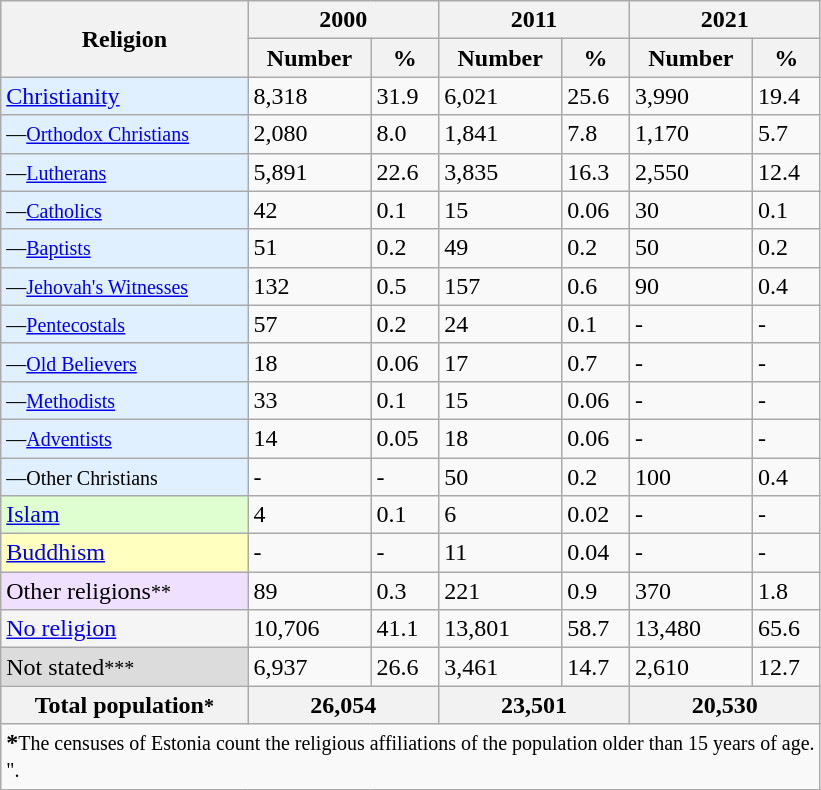<table class="wikitable">
<tr>
<th rowspan="2">Religion</th>
<th style="text-align:center;" colspan="2">2000</th>
<th style="text-align:center;" colspan="2">2011</th>
<th style="text-align:center;" colspan="2">2021</th>
</tr>
<tr>
<th>Number</th>
<th>%</th>
<th>Number</th>
<th>%</th>
<th>Number</th>
<th>%</th>
</tr>
<tr>
<td style="background:#E0F0FF;"><a href='#'>Christianity</a></td>
<td>8,318</td>
<td>31.9</td>
<td>6,021</td>
<td>25.6</td>
<td>3,990</td>
<td>19.4</td>
</tr>
<tr>
<td style="background:#E0F0FF;"><small>—<a href='#'>Orthodox Christians</a></small></td>
<td>2,080</td>
<td>8.0</td>
<td>1,841</td>
<td>7.8</td>
<td>1,170</td>
<td>5.7</td>
</tr>
<tr>
<td style="background:#E0F0FF;"><small>—<a href='#'>Lutherans</a></small></td>
<td>5,891</td>
<td>22.6</td>
<td>3,835</td>
<td>16.3</td>
<td>2,550</td>
<td>12.4</td>
</tr>
<tr>
<td style="background:#E0F0FF;"><small>—<a href='#'>Catholics</a></small></td>
<td>42</td>
<td>0.1</td>
<td>15</td>
<td>0.06</td>
<td>30</td>
<td>0.1</td>
</tr>
<tr>
<td style="background:#E0F0FF;"><small>—<a href='#'>Baptists</a></small></td>
<td>51</td>
<td>0.2</td>
<td>49</td>
<td>0.2</td>
<td>50</td>
<td>0.2</td>
</tr>
<tr>
<td style="background:#E0F0FF;"><small>—<a href='#'>Jehovah's Witnesses</a></small></td>
<td>132</td>
<td>0.5</td>
<td>157</td>
<td>0.6</td>
<td>90</td>
<td>0.4</td>
</tr>
<tr>
<td style="background:#E0F0FF;"><small>—<a href='#'>Pentecostals</a></small></td>
<td>57</td>
<td>0.2</td>
<td>24</td>
<td>0.1</td>
<td>-</td>
<td>-</td>
</tr>
<tr>
<td style="background:#E0F0FF;"><small>—<a href='#'>Old Believers</a></small></td>
<td>18</td>
<td>0.06</td>
<td>17</td>
<td>0.7</td>
<td>-</td>
<td>-</td>
</tr>
<tr>
<td style="background:#E0F0FF;"><small>—<a href='#'>Methodists</a></small></td>
<td>33</td>
<td>0.1</td>
<td>15</td>
<td>0.06</td>
<td>-</td>
<td>-</td>
</tr>
<tr>
<td style="background:#E0F0FF;"><small>—<a href='#'>Adventists</a></small></td>
<td>14</td>
<td>0.05</td>
<td>18</td>
<td>0.06</td>
<td>-</td>
<td>-</td>
</tr>
<tr>
<td style="background:#E0F0FF;"><small>—Other Christians</small></td>
<td>-</td>
<td>-</td>
<td>50</td>
<td>0.2</td>
<td>100</td>
<td>0.4</td>
</tr>
<tr>
<td style="background:#E0FFD0;"><a href='#'>Islam</a></td>
<td>4</td>
<td>0.1</td>
<td>6</td>
<td>0.02</td>
<td>-</td>
<td>-</td>
</tr>
<tr>
<td style="background:#FFFFC0;"><a href='#'>Buddhism</a></td>
<td>-</td>
<td>-</td>
<td>11</td>
<td>0.04</td>
<td>-</td>
<td>-</td>
</tr>
<tr>
<td style="background:#F0E0FF;">Other religions<small>**</small></td>
<td>89</td>
<td>0.3</td>
<td>221</td>
<td>0.9</td>
<td>370</td>
<td>1.8</td>
</tr>
<tr>
<td style="background:#F5F5F5;"><a href='#'>No religion</a></td>
<td>10,706</td>
<td>41.1</td>
<td>13,801</td>
<td>58.7</td>
<td>13,480</td>
<td>65.6</td>
</tr>
<tr>
<td style="background:#DCDCDC;">Not stated<small>***</small></td>
<td>6,937</td>
<td>26.6</td>
<td>3,461</td>
<td>14.7</td>
<td>2,610</td>
<td>12.7</td>
</tr>
<tr>
<th>Total population<small>*</small></th>
<th colspan="2">26,054</th>
<th colspan="2">23,501</th>
<th colspan="2">20,530</th>
</tr>
<tr>
<td colspan="7"><strong>*</strong><small>The censuses of Estonia count the religious affiliations of the population older than 15 years of age.</small><br><small>".</small></td>
</tr>
</table>
